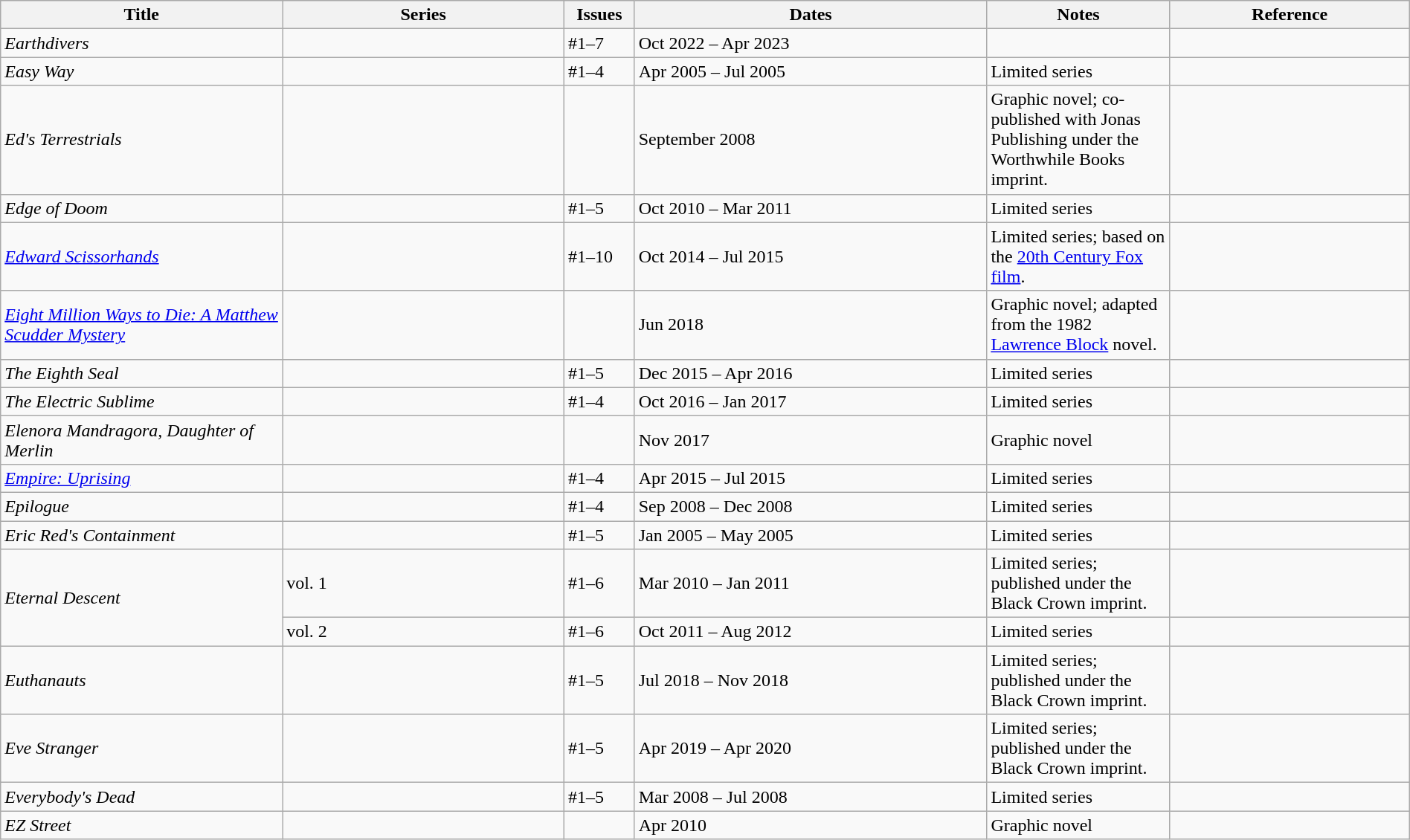<table class="wikitable sortable" style="width:100%;">
<tr>
<th width=20%>Title</th>
<th width=20%>Series</th>
<th width=5%>Issues</th>
<th width=25%>Dates</th>
<th width=13%>Notes</th>
<th>Reference</th>
</tr>
<tr>
<td><em>Earthdivers</em></td>
<td></td>
<td>#1–7</td>
<td>Oct 2022 – Apr 2023</td>
<td></td>
<td></td>
</tr>
<tr>
<td><em>Easy Way</em></td>
<td></td>
<td>#1–4</td>
<td>Apr 2005 – Jul 2005</td>
<td>Limited series</td>
<td></td>
</tr>
<tr>
<td><em>Ed's Terrestrials</em></td>
<td></td>
<td></td>
<td>September 2008</td>
<td>Graphic novel; co-published with Jonas Publishing under the Worthwhile Books imprint.</td>
<td></td>
</tr>
<tr>
<td><em>Edge of Doom</em></td>
<td></td>
<td>#1–5</td>
<td>Oct 2010 – Mar 2011</td>
<td>Limited series</td>
<td></td>
</tr>
<tr>
<td><em><a href='#'>Edward Scissorhands</a></em></td>
<td></td>
<td>#1–10</td>
<td>Oct 2014 – Jul 2015</td>
<td>Limited series; based on the <a href='#'>20th Century Fox film</a>.</td>
<td></td>
</tr>
<tr>
<td><em><a href='#'>Eight Million Ways to Die: A Matthew Scudder Mystery</a></em></td>
<td></td>
<td></td>
<td>Jun 2018</td>
<td>Graphic novel; adapted from the 1982 <a href='#'>Lawrence Block</a> novel.</td>
<td></td>
</tr>
<tr>
<td><em>The Eighth Seal</em></td>
<td></td>
<td>#1–5</td>
<td>Dec 2015 – Apr 2016</td>
<td>Limited series</td>
<td></td>
</tr>
<tr>
<td><em>The Electric Sublime</em></td>
<td></td>
<td>#1–4</td>
<td>Oct 2016 – Jan 2017</td>
<td>Limited series</td>
<td></td>
</tr>
<tr>
<td><em>Elenora Mandragora, Daughter of Merlin</em></td>
<td></td>
<td></td>
<td>Nov 2017</td>
<td>Graphic novel</td>
<td></td>
</tr>
<tr>
<td><em><a href='#'>Empire: Uprising</a></em></td>
<td></td>
<td>#1–4</td>
<td>Apr 2015 – Jul 2015</td>
<td>Limited series</td>
<td></td>
</tr>
<tr>
<td><em>Epilogue</em></td>
<td></td>
<td>#1–4</td>
<td>Sep 2008 – Dec 2008</td>
<td>Limited series</td>
<td></td>
</tr>
<tr>
<td><em>Eric Red's Containment</em></td>
<td></td>
<td>#1–5</td>
<td>Jan 2005 – May 2005</td>
<td>Limited series</td>
<td></td>
</tr>
<tr>
<td rowspan="2"><em>Eternal Descent</em></td>
<td>vol. 1</td>
<td>#1–6</td>
<td>Mar 2010 – Jan 2011</td>
<td>Limited series; published under the Black Crown imprint.</td>
<td></td>
</tr>
<tr>
<td>vol. 2</td>
<td>#1–6</td>
<td>Oct 2011 – Aug 2012</td>
<td>Limited series</td>
<td></td>
</tr>
<tr>
<td><em>Euthanauts</em></td>
<td></td>
<td>#1–5</td>
<td>Jul 2018 – Nov 2018</td>
<td>Limited series; published under the Black Crown imprint.</td>
<td></td>
</tr>
<tr>
<td><em>Eve Stranger</em></td>
<td></td>
<td>#1–5</td>
<td>Apr 2019 – Apr 2020</td>
<td>Limited series; published under the Black Crown imprint.</td>
<td></td>
</tr>
<tr>
<td><em>Everybody's Dead</em></td>
<td></td>
<td>#1–5</td>
<td>Mar 2008 – Jul 2008</td>
<td>Limited series</td>
<td></td>
</tr>
<tr>
<td><em>EZ Street</em></td>
<td></td>
<td></td>
<td>Apr 2010</td>
<td>Graphic novel</td>
<td></td>
</tr>
</table>
